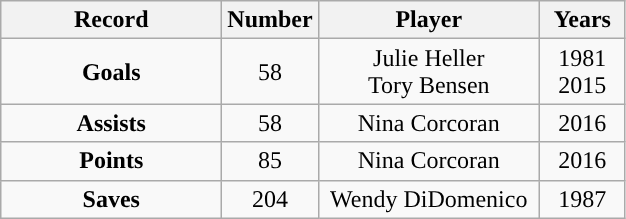<table class="wikitable">
<tr>
<th style="width:140px; ">Record</th>
<th style="width:35px; ">Number</th>
<th style="width:140px; ">Player</th>
<th style="width:50px; ">Years</th>
</tr>
<tr style="text-align:center;">
<td><strong>Goals</strong></td>
<td>58</td>
<td>Julie Heller<br>Tory Bensen</td>
<td>1981<br>2015</td>
</tr>
<tr style="text-align:center;">
<td><strong>Assists</strong></td>
<td>58</td>
<td>Nina Corcoran</td>
<td>2016</td>
</tr>
<tr style="text-align:center;">
<td><strong>Points</strong></td>
<td>85</td>
<td>Nina Corcoran</td>
<td>2016</td>
</tr>
<tr style="text-align:center;">
<td><strong>Saves</strong></td>
<td>204</td>
<td>Wendy DiDomenico</td>
<td>1987</td>
</tr>
</table>
